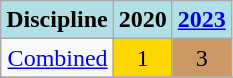<table class="wikitable" style="text-align: center;">
<tr style="background: #b0e0e6;">
<td><strong>Discipline</strong></td>
<td><strong>2020</strong></td>
<td><strong><a href='#'>2023</a></strong></td>
</tr>
<tr>
<td align="right"><a href='#'>Combined</a></td>
<td bgcolor=gold>1</td>
<td style="background: #cc9966">3</td>
</tr>
<tr>
</tr>
</table>
